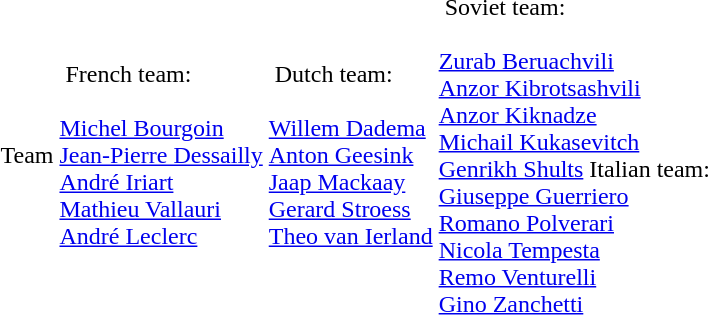<table>
<tr>
<td>Team</td>
<td> French team:<br><br><a href='#'>Michel Bourgoin</a><br>
<a href='#'>Jean-Pierre Dessailly</a><br>
<a href='#'>André Iriart</a><br>
<a href='#'>Mathieu Vallauri</a><br>
<a href='#'>André Leclerc</a></td>
<td> Dutch team:<br><br><a href='#'>Willem Dadema</a><br>
<a href='#'>Anton Geesink</a><br>
<a href='#'>Jaap Mackaay</a><br>
<a href='#'>Gerard Stroess</a><br>
<a href='#'>Theo van Ierland</a></td>
<td> Soviet team:<br><br><a href='#'>Zurab Beruachvili</a><br>
<a href='#'>Anzor Kibrotsashvili</a><br>
<a href='#'>Anzor Kiknadze</a><br>
<a href='#'>Michail Kukasevitch</a><br>
<a href='#'>Genrikh Shults</a> Italian team:<br>
<a href='#'>Giuseppe Guerriero</a><br>
<a href='#'>Romano Polverari</a><br>
<a href='#'>Nicola Tempesta</a><br>
<a href='#'>Remo Venturelli</a><br>
<a href='#'>Gino Zanchetti</a></td>
</tr>
</table>
